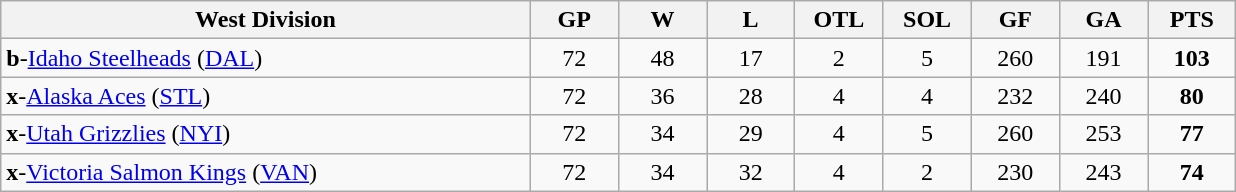<table class="wikitable" style="text-align:center">
<tr>
<th bgcolor="#DDDDFF" width="30%">West Division</th>
<th bgcolor="#DDDDFF" width="5%">GP</th>
<th bgcolor="#DDDDFF" width="5%">W</th>
<th bgcolor="#DDDDFF" width="5%">L</th>
<th bgcolor="#DDDDFF" width="5%">OTL</th>
<th bgcolor="#DDDDFF" width="5%">SOL</th>
<th bgcolor="#DDDDFF" width="5%">GF</th>
<th bgcolor="#DDDDFF" width="5%">GA</th>
<th bgcolor="#DDDDFF" width="5%">PTS</th>
</tr>
<tr align=center>
<td align=left><strong>b</strong>-<a href='#'>Idaho Steelheads</a> (<a href='#'>DAL</a>)</td>
<td>72</td>
<td>48</td>
<td>17</td>
<td>2</td>
<td>5</td>
<td>260</td>
<td>191</td>
<td><strong>103</strong></td>
</tr>
<tr align=center>
<td align=left><strong>x</strong>-<a href='#'>Alaska Aces</a> (<a href='#'>STL</a>)</td>
<td>72</td>
<td>36</td>
<td>28</td>
<td>4</td>
<td>4</td>
<td>232</td>
<td>240</td>
<td><strong>80</strong></td>
</tr>
<tr align=center>
<td align=left><strong>x</strong>-<a href='#'>Utah Grizzlies</a> (<a href='#'>NYI</a>)</td>
<td>72</td>
<td>34</td>
<td>29</td>
<td>4</td>
<td>5</td>
<td>260</td>
<td>253</td>
<td><strong>77</strong></td>
</tr>
<tr align=center>
<td align=left><strong>x</strong>-<a href='#'>Victoria Salmon Kings</a> (<a href='#'>VAN</a>)</td>
<td>72</td>
<td>34</td>
<td>32</td>
<td>4</td>
<td>2</td>
<td>230</td>
<td>243</td>
<td><strong>74</strong></td>
</tr>
</table>
